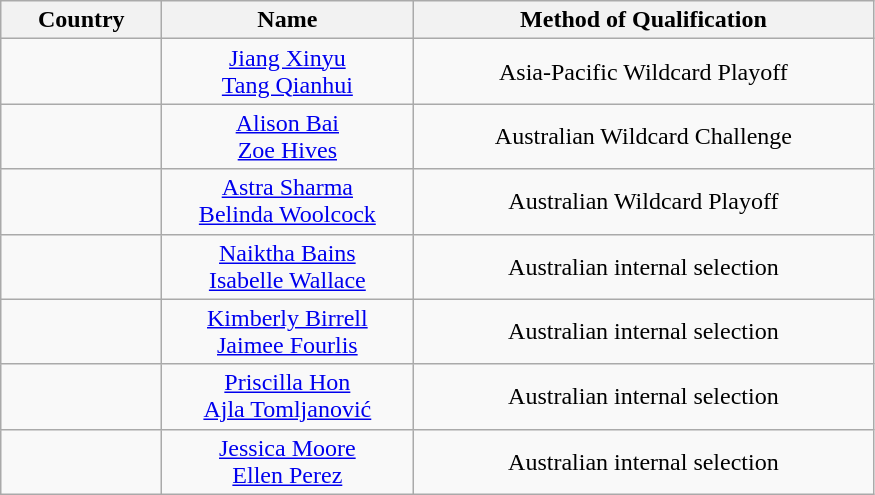<table class="wikitable" style="text-align: center;">
<tr>
<th style="width:100px;">Country</th>
<th width=160>Name</th>
<th width=300>Method of Qualification</th>
</tr>
<tr>
<td> <br> </td>
<td><a href='#'>Jiang Xinyu</a><br><a href='#'>Tang Qianhui</a></td>
<td>Asia-Pacific Wildcard Playoff</td>
</tr>
<tr>
<td> <br> </td>
<td><a href='#'>Alison Bai</a><br><a href='#'>Zoe Hives</a></td>
<td>Australian Wildcard Challenge</td>
</tr>
<tr>
<td> <br> </td>
<td><a href='#'>Astra Sharma</a><br><a href='#'>Belinda Woolcock</a></td>
<td>Australian Wildcard Playoff</td>
</tr>
<tr>
<td> <br> </td>
<td><a href='#'>Naiktha Bains</a><br><a href='#'>Isabelle Wallace</a></td>
<td>Australian internal selection</td>
</tr>
<tr>
<td> <br> </td>
<td><a href='#'>Kimberly Birrell</a><br><a href='#'>Jaimee Fourlis</a></td>
<td>Australian internal selection</td>
</tr>
<tr>
<td> <br> </td>
<td><a href='#'>Priscilla Hon</a><br><a href='#'>Ajla Tomljanović</a></td>
<td>Australian internal selection</td>
</tr>
<tr>
<td> <br> </td>
<td><a href='#'>Jessica Moore</a><br><a href='#'>Ellen Perez</a></td>
<td>Australian internal selection</td>
</tr>
</table>
